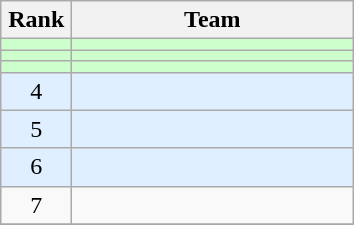<table class="wikitable" style="text-align:center">
<tr>
<th width=40>Rank</th>
<th width=180>Team</th>
</tr>
<tr bgcolor=#ccffcc>
<td></td>
<td style="text-align:left"></td>
</tr>
<tr bgcolor=#ccffcc>
<td></td>
<td style="text-align:left"></td>
</tr>
<tr bgcolor=#ccffcc>
<td></td>
<td style="text-align:left"></td>
</tr>
<tr bgcolor=#dfefff>
<td>4</td>
<td style="text-align:left"></td>
</tr>
<tr bgcolor=#dfefff>
<td>5</td>
<td style="text-align:left"></td>
</tr>
<tr bgcolor=#dfefff>
<td>6</td>
<td style="text-align:left"></td>
</tr>
<tr>
<td>7</td>
<td style="text-align:left"></td>
</tr>
<tr>
</tr>
</table>
